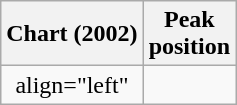<table class="wikitable sortable" style="text-align:center;" border="1">
<tr>
<th scope="col">Chart (2002)</th>
<th scope="col">Peak<br>position</th>
</tr>
<tr>
<td>align="left" </td>
</tr>
</table>
